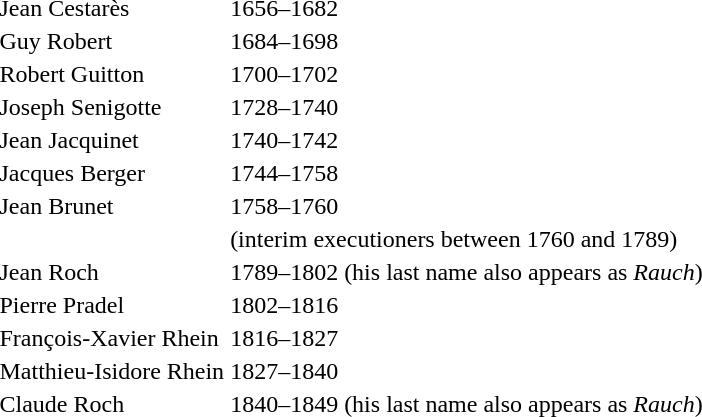<table>
<tr>
<td>Jean Cestarès</td>
<td>1656–1682</td>
</tr>
<tr>
<td>Guy Robert</td>
<td>1684–1698</td>
</tr>
<tr>
<td>Robert Guitton</td>
<td>1700–1702</td>
</tr>
<tr>
<td>Joseph Senigotte</td>
<td>1728–1740</td>
</tr>
<tr>
<td>Jean Jacquinet</td>
<td>1740–1742</td>
</tr>
<tr>
<td>Jacques Berger</td>
<td>1744–1758</td>
</tr>
<tr>
<td>Jean Brunet</td>
<td>1758–1760</td>
</tr>
<tr>
<td></td>
<td>(interim executioners between 1760 and 1789)</td>
</tr>
<tr>
<td>Jean Roch</td>
<td>1789–1802 (his last name also appears as <em>Rauch</em>)</td>
</tr>
<tr>
<td>Pierre Pradel</td>
<td>1802–1816</td>
</tr>
<tr>
<td>François-Xavier Rhein</td>
<td>1816–1827</td>
</tr>
<tr>
<td>Matthieu-Isidore Rhein</td>
<td>1827–1840</td>
</tr>
<tr>
<td>Claude Roch</td>
<td>1840–1849 (his last name also appears as <em>Rauch</em>)</td>
</tr>
</table>
